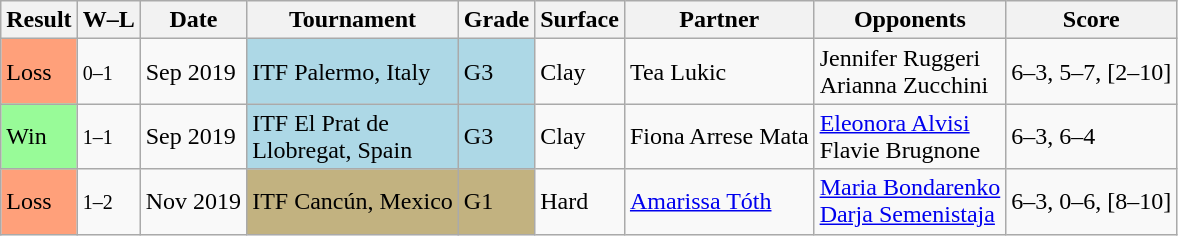<table class="sortable wikitable">
<tr>
<th>Result</th>
<th class="unsortable">W–L</th>
<th>Date</th>
<th>Tournament</th>
<th>Grade</th>
<th>Surface</th>
<th>Partner</th>
<th>Opponents</th>
<th class="unsortable">Score</th>
</tr>
<tr>
<td style="background:#ffa07a;">Loss</td>
<td><small>0–1</small></td>
<td>Sep 2019</td>
<td bgcolor="lightblue">ITF Palermo, Italy</td>
<td bgcolor="lightblue">G3</td>
<td>Clay</td>
<td> Tea Lukic</td>
<td> Jennifer Ruggeri <br>  Arianna Zucchini</td>
<td>6–3, 5–7, [2–10]</td>
</tr>
<tr>
<td bgcolor="98FB98">Win</td>
<td><small>1–1</small></td>
<td>Sep 2019</td>
<td bgcolor="lightblue">ITF El Prat de <br>Llobregat, Spain</td>
<td bgcolor="lightblue">G3</td>
<td>Clay</td>
<td> Fiona Arrese Mata</td>
<td> <a href='#'>Eleonora Alvisi</a> <br>  Flavie Brugnone</td>
<td>6–3, 6–4</td>
</tr>
<tr>
<td style="background:#ffa07a;">Loss</td>
<td><small>1–2</small></td>
<td>Nov 2019</td>
<td bgcolor=#C2B280>ITF Cancún, Mexico</td>
<td bgcolor=#C2B280>G1</td>
<td>Hard</td>
<td> <a href='#'>Amarissa Tóth</a></td>
<td> <a href='#'>Maria Bondarenko</a> <br>  <a href='#'>Darja Semenistaja</a></td>
<td>6–3, 0–6, [8–10]</td>
</tr>
</table>
